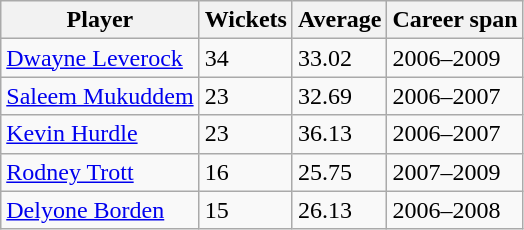<table class="wikitable">
<tr>
<th>Player</th>
<th>Wickets</th>
<th>Average</th>
<th>Career span</th>
</tr>
<tr>
<td><a href='#'>Dwayne Leverock</a></td>
<td>34</td>
<td>33.02</td>
<td>2006–2009</td>
</tr>
<tr>
<td><a href='#'>Saleem Mukuddem</a></td>
<td>23</td>
<td>32.69</td>
<td>2006–2007</td>
</tr>
<tr>
<td><a href='#'>Kevin Hurdle</a></td>
<td>23</td>
<td>36.13</td>
<td>2006–2007</td>
</tr>
<tr>
<td><a href='#'>Rodney Trott</a></td>
<td>16</td>
<td>25.75</td>
<td>2007–2009</td>
</tr>
<tr>
<td><a href='#'>Delyone Borden</a></td>
<td>15</td>
<td>26.13</td>
<td>2006–2008</td>
</tr>
</table>
